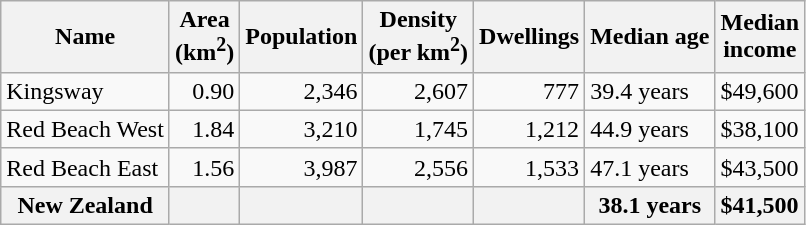<table class="wikitable">
<tr>
<th>Name</th>
<th>Area<br>(km<sup>2</sup>)</th>
<th>Population</th>
<th>Density<br>(per km<sup>2</sup>)</th>
<th>Dwellings</th>
<th>Median age</th>
<th>Median<br>income</th>
</tr>
<tr>
<td>Kingsway</td>
<td style="text-align:right;">0.90</td>
<td style="text-align:right;">2,346</td>
<td style="text-align:right;">2,607</td>
<td style="text-align:right;">777</td>
<td>39.4 years</td>
<td>$49,600</td>
</tr>
<tr>
<td>Red Beach West</td>
<td style="text-align:right;">1.84</td>
<td style="text-align:right;">3,210</td>
<td style="text-align:right;">1,745</td>
<td style="text-align:right;">1,212</td>
<td>44.9 years</td>
<td>$38,100</td>
</tr>
<tr>
<td>Red Beach East</td>
<td style="text-align:right;">1.56</td>
<td style="text-align:right;">3,987</td>
<td style="text-align:right;">2,556</td>
<td style="text-align:right;">1,533</td>
<td>47.1 years</td>
<td>$43,500</td>
</tr>
<tr>
<th>New Zealand</th>
<th></th>
<th></th>
<th></th>
<th></th>
<th>38.1 years</th>
<th style="text-align:left;">$41,500</th>
</tr>
</table>
